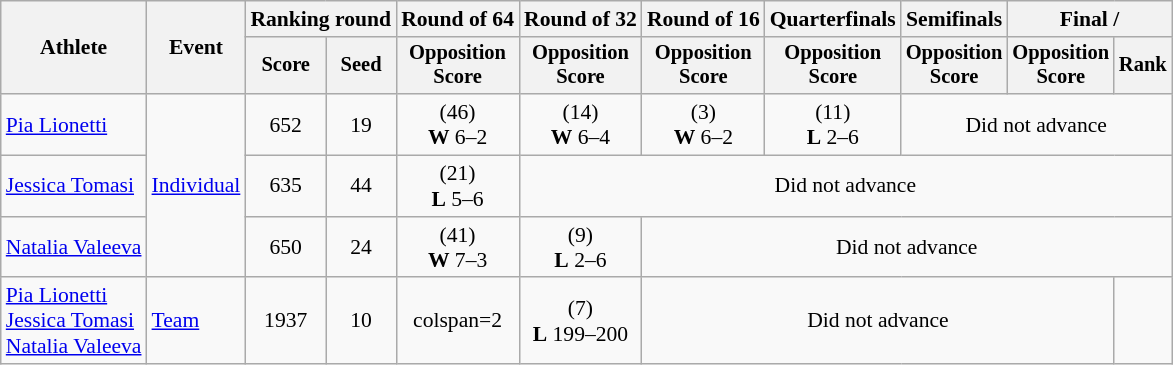<table class="wikitable" style="font-size:90%">
<tr>
<th rowspan="2">Athlete</th>
<th rowspan="2">Event</th>
<th colspan="2">Ranking round</th>
<th>Round of 64</th>
<th>Round of 32</th>
<th>Round of 16</th>
<th>Quarterfinals</th>
<th>Semifinals</th>
<th colspan="2">Final / </th>
</tr>
<tr style="font-size:95%">
<th>Score</th>
<th>Seed</th>
<th>Opposition<br>Score</th>
<th>Opposition<br>Score</th>
<th>Opposition<br>Score</th>
<th>Opposition<br>Score</th>
<th>Opposition<br>Score</th>
<th>Opposition<br>Score</th>
<th>Rank</th>
</tr>
<tr align=center>
<td align=left><a href='#'>Pia Lionetti</a></td>
<td align=left rowspan=3><a href='#'>Individual</a></td>
<td>652</td>
<td>19</td>
<td> (46)<br><strong>W</strong> 6–2</td>
<td> (14)<br><strong>W</strong> 6–4</td>
<td> (3)<br><strong>W</strong> 6–2</td>
<td> (11)<br><strong>L</strong> 2–6</td>
<td colspan=3>Did not advance</td>
</tr>
<tr align=center>
<td align=left><a href='#'>Jessica Tomasi</a></td>
<td>635</td>
<td>44</td>
<td> (21)<br> <strong>L</strong> 5–6</td>
<td colspan=6>Did not advance</td>
</tr>
<tr align=center>
<td align=left><a href='#'>Natalia Valeeva</a></td>
<td>650</td>
<td>24</td>
<td> (41)<br><strong>W</strong> 7–3</td>
<td> (9)<br><strong>L</strong> 2–6</td>
<td colspan=5>Did not advance</td>
</tr>
<tr align=center>
<td align=left><a href='#'>Pia Lionetti</a><br><a href='#'>Jessica Tomasi</a><br><a href='#'>Natalia Valeeva</a></td>
<td align=left><a href='#'>Team</a></td>
<td>1937</td>
<td>10</td>
<td>colspan=2 </td>
<td> (7)<br><strong>L</strong> 199–200</td>
<td colspan=4>Did not advance</td>
</tr>
</table>
